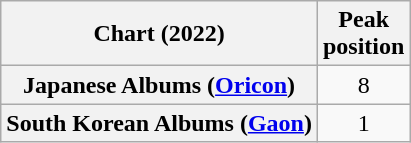<table class="wikitable sortable plainrowheaders" style="text-align:center">
<tr>
<th scope="col">Chart (2022)</th>
<th scope="col">Peak<br>position</th>
</tr>
<tr>
<th scope="row">Japanese Albums (<a href='#'>Oricon</a>)</th>
<td>8</td>
</tr>
<tr>
<th scope="row">South Korean Albums (<a href='#'>Gaon</a>)</th>
<td>1</td>
</tr>
</table>
